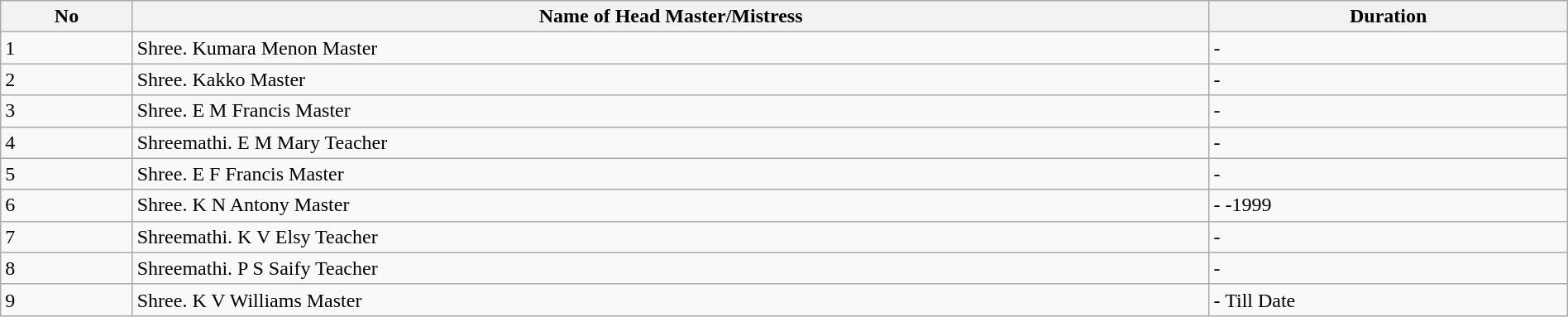<table class="wikitable" style="width: 100%">
<tr>
<th>No</th>
<th>Name of Head Master/Mistress</th>
<th>Duration</th>
</tr>
<tr>
<td>1</td>
<td>Shree. Kumara Menon Master</td>
<td>-</td>
</tr>
<tr>
<td>2</td>
<td>Shree. Kakko Master</td>
<td>-</td>
</tr>
<tr>
<td>3</td>
<td>Shree. E M Francis Master</td>
<td>-</td>
</tr>
<tr>
<td>4</td>
<td>Shreemathi. E M Mary Teacher</td>
<td>-</td>
</tr>
<tr>
<td>5</td>
<td>Shree. E F Francis Master</td>
<td>-</td>
</tr>
<tr>
<td>6</td>
<td>Shree. K N Antony Master</td>
<td>- -1999</td>
</tr>
<tr>
<td>7</td>
<td>Shreemathi. K V Elsy Teacher</td>
<td>-</td>
</tr>
<tr>
<td>8</td>
<td>Shreemathi. P S Saify Teacher</td>
<td>-</td>
</tr>
<tr>
<td>9</td>
<td>Shree. K V Williams Master</td>
<td>- Till Date</td>
</tr>
</table>
